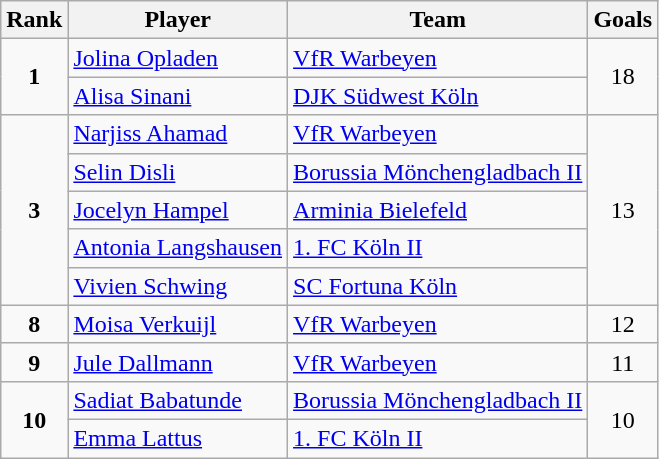<table class="wikitable sortable" style="text-align:center;">
<tr>
<th>Rank</th>
<th>Player</th>
<th>Team</th>
<th>Goals</th>
</tr>
<tr>
<td rowspan = 2><strong>1</strong></td>
<td style="text-align:left;"> <a href='#'>Jolina Opladen</a></td>
<td style="text-align:left;"><a href='#'>VfR Warbeyen</a></td>
<td rowspan = 2>18</td>
</tr>
<tr>
<td style="text-align:left;"> <a href='#'>Alisa Sinani</a></td>
<td style="text-align:left;"><a href='#'>DJK Südwest Köln</a></td>
</tr>
<tr>
<td rowspan = 5><strong>3</strong></td>
<td style="text-align:left;"> <a href='#'>Narjiss Ahamad</a></td>
<td style="text-align:left;"><a href='#'>VfR Warbeyen</a></td>
<td rowspan = 5>13</td>
</tr>
<tr>
<td style="text-align:left;"> <a href='#'>Selin Disli</a></td>
<td style="text-align:left;"><a href='#'>Borussia Mönchengladbach II</a></td>
</tr>
<tr>
<td style="text-align:left;"> <a href='#'>Jocelyn Hampel</a></td>
<td style="text-align:left;"><a href='#'>Arminia Bielefeld</a></td>
</tr>
<tr>
<td style="text-align:left;"> <a href='#'>Antonia Langshausen</a></td>
<td style="text-align:left;"><a href='#'>1. FC Köln II</a></td>
</tr>
<tr>
<td style="text-align:left;"> <a href='#'>Vivien Schwing</a></td>
<td style="text-align:left;"><a href='#'>SC Fortuna Köln</a></td>
</tr>
<tr>
<td><strong>8</strong></td>
<td style="text-align:left;"> <a href='#'>Moisa Verkuijl</a></td>
<td style="text-align:left;"><a href='#'>VfR Warbeyen</a></td>
<td>12</td>
</tr>
<tr>
<td><strong>9</strong></td>
<td style="text-align:left;"> <a href='#'>Jule Dallmann</a></td>
<td style="text-align:left;"><a href='#'>VfR Warbeyen</a></td>
<td>11</td>
</tr>
<tr>
<td rowspan = 2><strong>10</strong></td>
<td style="text-align:left;"> <a href='#'>Sadiat Babatunde</a></td>
<td style="text-align:left;"><a href='#'>Borussia Mönchengladbach II</a></td>
<td rowspan = 2>10</td>
</tr>
<tr>
<td style="text-align:left;"> <a href='#'>Emma Lattus</a></td>
<td style="text-align:left;"><a href='#'>1. FC Köln II</a></td>
</tr>
</table>
